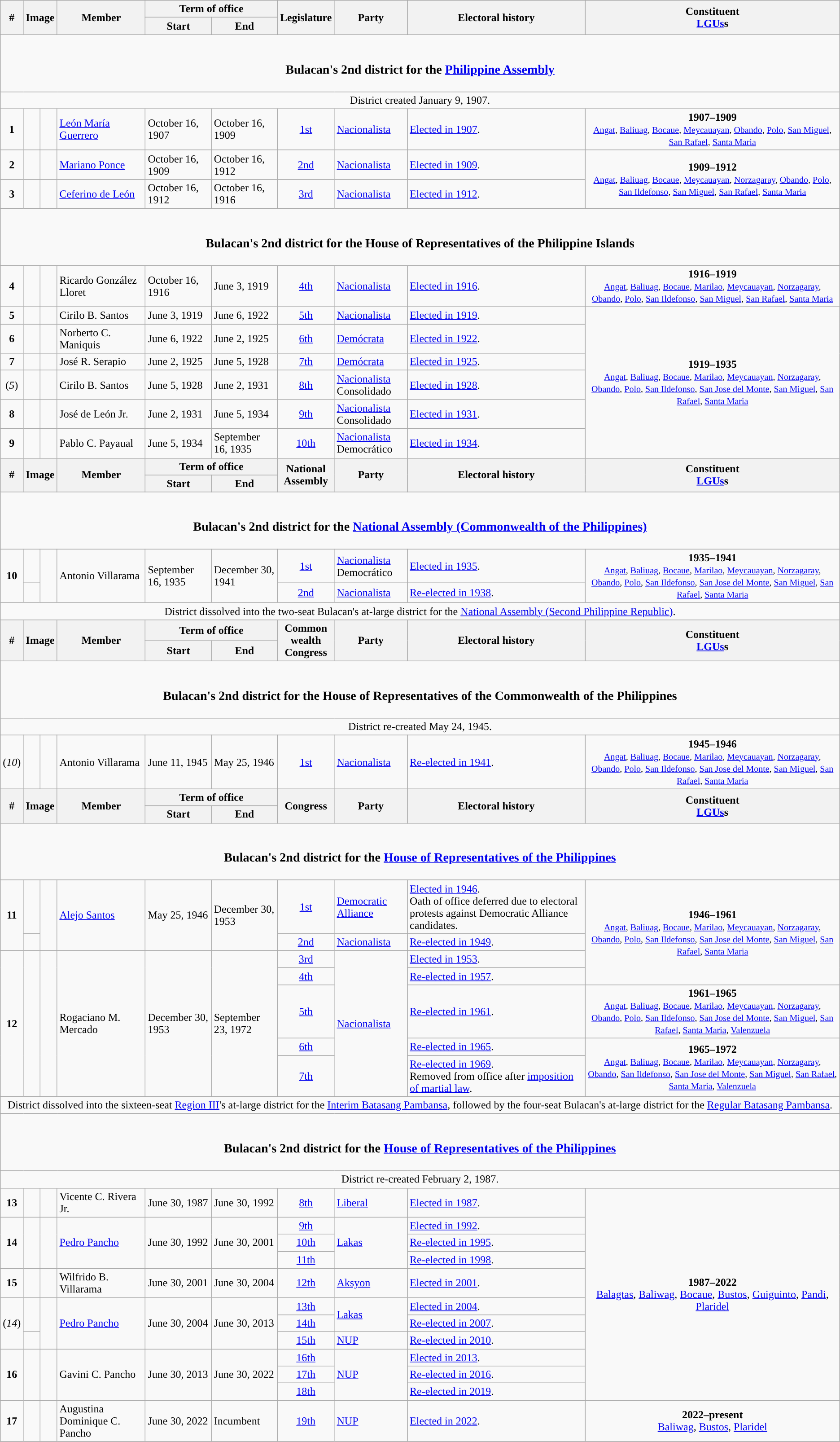<table class=wikitable>
<tr>
<th rowspan="2">#</th>
<th rowspan="2" colspan=2>Image</th>
<th rowspan="2">Member</th>
<th colspan=2>Term of office</th>
<th rowspan="2">Legislature</th>
<th rowspan="2">Party</th>
<th rowspan="2">Electoral history</th>
<th rowspan="2">Constituent<br><a href='#'>LGUs</a>s</th>
</tr>
<tr>
<th>Start</th>
<th>End</th>
</tr>
<tr>
<td colspan="10" style="text-align:center;"><br><h3>Bulacan's 2nd district for the <a href='#'>Philippine Assembly</a></h3></td>
</tr>
<tr>
<td colspan="10" style="text-align:center;">District created January 9, 1907.</td>
</tr>
<tr>
<td style="text-align:center;"><strong>1</strong></td>
<td style="color:inherit;background:"></td>
<td></td>
<td><a href='#'>León María Guerrero</a></td>
<td>October 16, 1907</td>
<td>October 16, 1909</td>
<td style="text-align:center;"><a href='#'>1st</a></td>
<td><a href='#'>Nacionalista</a></td>
<td><a href='#'>Elected in 1907</a>.</td>
<td style="text-align:center;"><strong>1907–1909</strong><br><small><a href='#'>Angat</a>, <a href='#'>Baliuag</a>, <a href='#'>Bocaue</a>, <a href='#'>Meycauayan</a>, <a href='#'>Obando</a>, <a href='#'>Polo</a>, <a href='#'>San Miguel</a>, <a href='#'>San Rafael</a>, <a href='#'>Santa Maria</a></small></td>
</tr>
<tr>
<td style="text-align:center;"><strong>2</strong></td>
<td style="color:inherit;background:"></td>
<td></td>
<td><a href='#'>Mariano Ponce</a></td>
<td>October 16, 1909</td>
<td>October 16, 1912</td>
<td style="text-align:center;"><a href='#'>2nd</a></td>
<td><a href='#'>Nacionalista</a></td>
<td><a href='#'>Elected in 1909</a>.</td>
<td rowspan="2" style="text-align:center;"><strong>1909–1912</strong><br><small><a href='#'>Angat</a>, <a href='#'>Baliuag</a>, <a href='#'>Bocaue</a>, <a href='#'>Meycauayan</a>, <a href='#'>Norzagaray</a>, <a href='#'>Obando</a>, <a href='#'>Polo</a>, <a href='#'>San Ildefonso</a>, <a href='#'>San Miguel</a>, <a href='#'>San Rafael</a>, <a href='#'>Santa Maria</a></small></td>
</tr>
<tr>
<td style="text-align:center;"><strong>3</strong></td>
<td style="color:inherit;background:"></td>
<td></td>
<td><a href='#'>Ceferino de León</a></td>
<td>October 16, 1912</td>
<td>October 16, 1916</td>
<td style="text-align:center;"><a href='#'>3rd</a></td>
<td><a href='#'>Nacionalista</a></td>
<td><a href='#'>Elected in 1912</a>.</td>
</tr>
<tr>
<td colspan="10" style="text-align:center;"><br><h3>Bulacan's 2nd district for the House of Representatives of the Philippine Islands</h3></td>
</tr>
<tr>
<td style="text-align:center;"><strong>4</strong></td>
<td style="color:inherit;background:"></td>
<td></td>
<td>Ricardo González Lloret</td>
<td>October 16, 1916</td>
<td>June 3, 1919</td>
<td style="text-align:center;"><a href='#'>4th</a></td>
<td><a href='#'>Nacionalista</a></td>
<td><a href='#'>Elected in 1916</a>.</td>
<td style="text-align:center;"><strong>1916–1919</strong><br><small><a href='#'>Angat</a>, <a href='#'>Baliuag</a>, <a href='#'>Bocaue</a>, <a href='#'>Marilao</a>, <a href='#'>Meycauayan</a>, <a href='#'>Norzagaray</a>, <a href='#'>Obando</a>, <a href='#'>Polo</a>, <a href='#'>San Ildefonso</a>, <a href='#'>San Miguel</a>, <a href='#'>San Rafael</a>, <a href='#'>Santa Maria</a></small></td>
</tr>
<tr>
<td style="text-align:center;"><strong>5</strong></td>
<td style="color:inherit;background:"></td>
<td></td>
<td>Cirilo B. Santos</td>
<td>June 3, 1919</td>
<td>June 6, 1922</td>
<td style="text-align:center;"><a href='#'>5th</a></td>
<td><a href='#'>Nacionalista</a></td>
<td><a href='#'>Elected in 1919</a>.</td>
<td rowspan="6" style="text-align:center;"><strong>1919–1935</strong><br><small><a href='#'>Angat</a>, <a href='#'>Baliuag</a>, <a href='#'>Bocaue</a>, <a href='#'>Marilao</a>, <a href='#'>Meycauayan</a>, <a href='#'>Norzagaray</a>, <a href='#'>Obando</a>, <a href='#'>Polo</a>, <a href='#'>San Ildefonso</a>, <a href='#'>San Jose del Monte</a>, <a href='#'>San Miguel</a>, <a href='#'>San Rafael</a>, <a href='#'>Santa Maria</a></small></td>
</tr>
<tr>
<td style="text-align:center;"><strong>6</strong></td>
<td style="color:inherit;background:"></td>
<td></td>
<td>Norberto C. Maniquis</td>
<td>June 6, 1922</td>
<td>June 2, 1925</td>
<td style="text-align:center;"><a href='#'>6th</a></td>
<td><a href='#'>Demócrata</a></td>
<td><a href='#'>Elected in 1922</a>.</td>
</tr>
<tr>
<td style="text-align:center;"><strong>7</strong></td>
<td style="color:inherit;background:"></td>
<td></td>
<td>José R. Serapio</td>
<td>June 2, 1925</td>
<td>June 5, 1928</td>
<td style="text-align:center;"><a href='#'>7th</a></td>
<td><a href='#'>Demócrata</a></td>
<td><a href='#'>Elected in 1925</a>.</td>
</tr>
<tr>
<td style="text-align:center;">(<em>5</em>)</td>
<td style="color:inherit;background:"></td>
<td></td>
<td>Cirilo B. Santos</td>
<td>June 5, 1928</td>
<td>June 2, 1931</td>
<td style="text-align:center;"><a href='#'>8th</a></td>
<td><a href='#'>Nacionalista</a><br>Consolidado</td>
<td><a href='#'>Elected in 1928</a>.</td>
</tr>
<tr>
<td style="text-align:center;"><strong>8</strong></td>
<td style="color:inherit;background:"></td>
<td></td>
<td>José de León Jr.</td>
<td>June 2, 1931</td>
<td>June 5, 1934</td>
<td style="text-align:center;"><a href='#'>9th</a></td>
<td><a href='#'>Nacionalista</a><br>Consolidado</td>
<td><a href='#'>Elected in 1931</a>.</td>
</tr>
<tr>
<td style="text-align:center;"><strong>9</strong></td>
<td style="color:inherit;background:"></td>
<td></td>
<td>Pablo C. Payaual</td>
<td>June 5, 1934</td>
<td>September 16, 1935</td>
<td style="text-align:center;"><a href='#'>10th</a></td>
<td><a href='#'>Nacionalista</a><br>Democrático</td>
<td><a href='#'>Elected in 1934</a>.</td>
</tr>
<tr>
<th rowspan="2">#</th>
<th rowspan="2" colspan=2>Image</th>
<th rowspan="2">Member</th>
<th colspan=2>Term of office</th>
<th rowspan="2">National<br>Assembly</th>
<th rowspan="2">Party</th>
<th rowspan="2">Electoral history</th>
<th rowspan="2">Constituent<br><a href='#'>LGUs</a>s</th>
</tr>
<tr>
<th>Start</th>
<th>End</th>
</tr>
<tr>
<td colspan="10" style="text-align:center;"><br><h3>Bulacan's 2nd district for the <a href='#'>National Assembly (Commonwealth of the Philippines)</a></h3></td>
</tr>
<tr>
<td rowspan="2" style="text-align:center;"><strong>10</strong></td>
<td style="color:inherit;background:"></td>
<td rowspan="2"></td>
<td rowspan="2">Antonio Villarama</td>
<td rowspan="2">September 16, 1935</td>
<td rowspan="2">December 30, 1941</td>
<td style="text-align:center;"><a href='#'>1st</a></td>
<td><a href='#'>Nacionalista</a><br>Democrático</td>
<td><a href='#'>Elected in 1935</a>.</td>
<td rowspan="2" style="text-align:center;"><strong>1935–1941</strong><br><small><a href='#'>Angat</a>, <a href='#'>Baliuag</a>, <a href='#'>Bocaue</a>, <a href='#'>Marilao</a>, <a href='#'>Meycauayan</a>, <a href='#'>Norzagaray</a>, <a href='#'>Obando</a>, <a href='#'>Polo</a>, <a href='#'>San Ildefonso</a>, <a href='#'>San Jose del Monte</a>, <a href='#'>San Miguel</a>, <a href='#'>San Rafael</a>, <a href='#'>Santa Maria</a></small></td>
</tr>
<tr>
<td style="color:inherit;background:"></td>
<td style="text-align:center;"><a href='#'>2nd</a></td>
<td><a href='#'>Nacionalista</a></td>
<td><a href='#'>Re-elected in 1938</a>.</td>
</tr>
<tr>
<td colspan="10" style="text-align:center;">District dissolved into the two-seat Bulacan's at-large district for the <a href='#'>National Assembly (Second Philippine Republic)</a>.</td>
</tr>
<tr>
<th rowspan="2">#</th>
<th rowspan="2" colspan=2>Image</th>
<th rowspan="2">Member</th>
<th colspan=2>Term of office</th>
<th rowspan="2">Common<br>wealth<br>Congress</th>
<th rowspan="2">Party</th>
<th rowspan="2">Electoral history</th>
<th rowspan="2">Constituent<br><a href='#'>LGUs</a>s</th>
</tr>
<tr>
<th>Start</th>
<th>End</th>
</tr>
<tr>
<td colspan="10" style="text-align:center;"><br><h3>Bulacan's 2nd district for the House of Representatives of the Commonwealth of the Philippines</h3></td>
</tr>
<tr>
<td colspan="10" style="text-align:center;">District re-created May 24, 1945.</td>
</tr>
<tr>
<td style="text-align:center;">(<em>10</em>)</td>
<td style="color:inherit;background:"></td>
<td></td>
<td>Antonio Villarama</td>
<td>June 11, 1945</td>
<td>May 25, 1946</td>
<td style="text-align:center;"><a href='#'>1st</a></td>
<td><a href='#'>Nacionalista</a></td>
<td><a href='#'>Re-elected in 1941</a>.</td>
<td style="text-align:center;"><strong>1945–1946</strong><br><small><a href='#'>Angat</a>, <a href='#'>Baliuag</a>, <a href='#'>Bocaue</a>, <a href='#'>Marilao</a>, <a href='#'>Meycauayan</a>, <a href='#'>Norzagaray</a>, <a href='#'>Obando</a>, <a href='#'>Polo</a>, <a href='#'>San Ildefonso</a>, <a href='#'>San Jose del Monte</a>, <a href='#'>San Miguel</a>, <a href='#'>San Rafael</a>, <a href='#'>Santa Maria</a></small></td>
</tr>
<tr>
<th rowspan="2">#</th>
<th rowspan="2" colspan=2>Image</th>
<th rowspan="2">Member</th>
<th colspan=2>Term of office</th>
<th rowspan="2">Congress</th>
<th rowspan="2">Party</th>
<th rowspan="2">Electoral history</th>
<th rowspan="2">Constituent<br><a href='#'>LGUs</a>s</th>
</tr>
<tr>
<th>Start</th>
<th>End</th>
</tr>
<tr>
<td colspan="10" style="text-align:center;"><br><h3>Bulacan's 2nd district for the <a href='#'>House of Representatives of the Philippines</a></h3></td>
</tr>
<tr>
<td rowspan="2" style="text-align:center;"><strong>11</strong></td>
<td style="color:inherit;background:"></td>
<td rowspan="2"></td>
<td rowspan="2"><a href='#'>Alejo Santos</a></td>
<td rowspan="2">May 25, 1946</td>
<td rowspan="2">December 30, 1953</td>
<td style="text-align:center;"><a href='#'>1st</a></td>
<td><a href='#'>Democratic Alliance</a></td>
<td><a href='#'>Elected in 1946</a>.<br>Oath of office deferred due to electoral protests against Democratic Alliance candidates.</td>
<td rowspan="4" style="text-align:center;"><strong>1946–1961</strong><br><small><a href='#'>Angat</a>, <a href='#'>Baliuag</a>, <a href='#'>Bocaue</a>, <a href='#'>Marilao</a>, <a href='#'>Meycauayan</a>, <a href='#'>Norzagaray</a>, <a href='#'>Obando</a>, <a href='#'>Polo</a>, <a href='#'>San Ildefonso</a>, <a href='#'>San Jose del Monte</a>, <a href='#'>San Miguel</a>, <a href='#'>San Rafael</a>, <a href='#'>Santa Maria</a></small></td>
</tr>
<tr>
<td style="color:inherit;background:"></td>
<td style="text-align:center;"><a href='#'>2nd</a></td>
<td><a href='#'>Nacionalista</a></td>
<td><a href='#'>Re-elected in 1949</a>.</td>
</tr>
<tr>
<td rowspan="5" style="text-align:center;"><strong>12</strong></td>
<td rowspan="5" style="color:inherit;background:"></td>
<td rowspan="5"></td>
<td rowspan="5">Rogaciano M. Mercado</td>
<td rowspan="5">December 30, 1953</td>
<td rowspan="5">September 23, 1972</td>
<td style="text-align:center;"><a href='#'>3rd</a></td>
<td rowspan="5"><a href='#'>Nacionalista</a></td>
<td><a href='#'>Elected in 1953</a>.</td>
</tr>
<tr>
<td style="text-align:center;"><a href='#'>4th</a></td>
<td><a href='#'>Re-elected in 1957</a>.</td>
</tr>
<tr>
<td style="text-align:center;"><a href='#'>5th</a></td>
<td><a href='#'>Re-elected in 1961</a>.</td>
<td style="text-align:center;"><strong>1961–1965</strong><br><small><a href='#'>Angat</a>, <a href='#'>Baliuag</a>, <a href='#'>Bocaue</a>, <a href='#'>Marilao</a>, <a href='#'>Meycauayan</a>, <a href='#'>Norzagaray</a>, <a href='#'>Obando</a>, <a href='#'>Polo</a>, <a href='#'>San Ildefonso</a>, <a href='#'>San Jose del Monte</a>, <a href='#'>San Miguel</a>, <a href='#'>San Rafael</a>, <a href='#'>Santa Maria</a>, <a href='#'>Valenzuela</a></small></td>
</tr>
<tr>
<td style="text-align:center;"><a href='#'>6th</a></td>
<td><a href='#'>Re-elected in 1965</a>.</td>
<td rowspan="2" style="text-align:center;"><strong>1965–1972</strong><br><small><a href='#'>Angat</a>, <a href='#'>Baliuag</a>, <a href='#'>Bocaue</a>, <a href='#'>Marilao</a>, <a href='#'>Meycauayan</a>, <a href='#'>Norzagaray</a>, <a href='#'>Obando</a>, <a href='#'>San Ildefonso</a>, <a href='#'>San Jose del Monte</a>, <a href='#'>San Miguel</a>, <a href='#'>San Rafael</a>, <a href='#'>Santa Maria</a>, <a href='#'>Valenzuela</a></small></td>
</tr>
<tr>
<td style="text-align:center;"><a href='#'>7th</a></td>
<td><a href='#'>Re-elected in 1969</a>.<br>Removed from office after <a href='#'>imposition of martial law</a>.</td>
</tr>
<tr>
<td colspan="10" style="text-align:center;">District dissolved into the sixteen-seat <a href='#'>Region III</a>'s at-large district for the <a href='#'>Interim Batasang Pambansa</a>, followed by the four-seat Bulacan's at-large district for the <a href='#'>Regular Batasang Pambansa</a>.</td>
</tr>
<tr>
<td colspan="10" style="text-align:center;"><br><h3>Bulacan's 2nd district for the <a href='#'>House of Representatives of the Philippines</a></h3></td>
</tr>
<tr>
<td colspan="10" style="text-align:center;">District re-created February 2, 1987.</td>
</tr>
<tr>
<td style="text-align:center;"><strong>13</strong></td>
<td style="color:inherit;background:"></td>
<td></td>
<td>Vicente C. Rivera Jr.</td>
<td>June 30, 1987</td>
<td>June 30, 1992</td>
<td style="text-align:center;"><a href='#'>8th</a></td>
<td><a href='#'>Liberal</a></td>
<td><a href='#'>Elected in 1987</a>.</td>
<td rowspan="11" style="text-align:center;"><strong>1987–2022</strong><br><a href='#'>Balagtas</a>, <a href='#'>Baliwag</a>, <a href='#'>Bocaue</a>, <a href='#'>Bustos</a>, <a href='#'>Guiguinto</a>, <a href='#'>Pandi</a>, <a href='#'>Plaridel</a></td>
</tr>
<tr>
<td rowspan="3" style="text-align:center;"><strong>14</strong></td>
<td rowspan="3" style="color:inherit;background:"></td>
<td rowspan="3"></td>
<td rowspan="3"><a href='#'>Pedro Pancho</a></td>
<td rowspan="3">June 30, 1992</td>
<td rowspan="3">June 30, 2001</td>
<td style="text-align:center;"><a href='#'>9th</a></td>
<td rowspan="3"><a href='#'>Lakas</a></td>
<td><a href='#'>Elected in 1992</a>.</td>
</tr>
<tr>
<td style="text-align:center;"><a href='#'>10th</a></td>
<td><a href='#'>Re-elected in 1995</a>.</td>
</tr>
<tr>
<td style="text-align:center;"><a href='#'>11th</a></td>
<td><a href='#'>Re-elected in 1998</a>.</td>
</tr>
<tr>
<td style="text-align:center;"><strong>15</strong></td>
<td style="color:inherit;background:"></td>
<td></td>
<td>Wilfrido B. Villarama</td>
<td>June 30, 2001</td>
<td>June 30, 2004</td>
<td style="text-align:center;"><a href='#'>12th</a></td>
<td><a href='#'>Aksyon</a></td>
<td><a href='#'>Elected in 2001</a>.</td>
</tr>
<tr>
<td rowspan="3" style="text-align:center;">(<em>14</em>)</td>
<td rowspan="2" style="color:inherit;background:"></td>
<td rowspan="3"></td>
<td rowspan="3"><a href='#'>Pedro Pancho</a></td>
<td rowspan="3">June 30, 2004</td>
<td rowspan="3">June 30, 2013</td>
<td style="text-align:center;"><a href='#'>13th</a></td>
<td rowspan="2"><a href='#'>Lakas</a></td>
<td><a href='#'>Elected in 2004</a>.</td>
</tr>
<tr>
<td style="text-align:center;"><a href='#'>14th</a></td>
<td><a href='#'>Re-elected in 2007</a>.</td>
</tr>
<tr>
<td style="color:inherit;background:"></td>
<td style="text-align:center;"><a href='#'>15th</a></td>
<td><a href='#'>NUP</a></td>
<td><a href='#'>Re-elected in 2010</a>.</td>
</tr>
<tr>
<td rowspan="3" style="text-align:center;"><strong>16</strong></td>
<td rowspan="3" style="color:inherit;background:"></td>
<td rowspan="3"></td>
<td rowspan="3">Gavini C. Pancho</td>
<td rowspan="3">June 30, 2013</td>
<td rowspan="3">June 30, 2022</td>
<td style="text-align:center;"><a href='#'>16th</a></td>
<td rowspan="3"><a href='#'>NUP</a></td>
<td><a href='#'>Elected in 2013</a>.</td>
</tr>
<tr>
<td style="text-align:center;"><a href='#'>17th</a></td>
<td><a href='#'>Re-elected in 2016</a>.</td>
</tr>
<tr>
<td style="text-align:center;"><a href='#'>18th</a></td>
<td><a href='#'>Re-elected in 2019</a>.</td>
</tr>
<tr>
<td style="text-align:center;"><strong>17</strong></td>
<td style="color:inherit;background:"></td>
<td></td>
<td>Augustina Dominique C. Pancho</td>
<td>June 30, 2022</td>
<td>Incumbent</td>
<td style="text-align:center;"><a href='#'>19th</a></td>
<td><a href='#'>NUP</a></td>
<td><a href='#'>Elected in 2022</a>.</td>
<td rowspan="11" style="text-align:center;"><strong>2022–present</strong><br><a href='#'>Baliwag</a>, <a href='#'>Bustos</a>, <a href='#'>Plaridel</a></td>
</tr>
</table>
